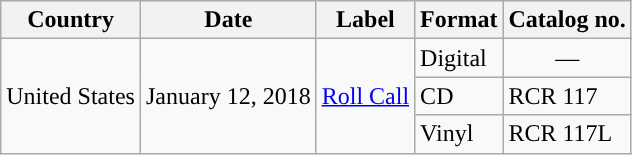<table class="wikitable plainrowheaders">
<tr>
<th>Country</th>
<th>Date</th>
<th>Label</th>
<th>Format</th>
<th>Catalog no.</th>
</tr>
<tr>
<td scope="row" rowspan="3">United States</td>
<td scope="row" rowspan="3">January 12, 2018</td>
<td scope="row" rowspan="3"><a href='#'>Roll Call</a></td>
<td>Digital</td>
<td style="text-align:center;">—</td>
</tr>
<tr>
<td>CD</td>
<td>RCR 117</td>
</tr>
<tr>
<td>Vinyl</td>
<td>RCR 117L</td>
</tr>
</table>
